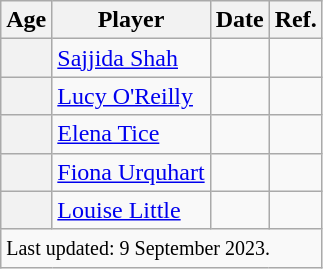<table class="wikitable" style="max-width:32em">
<tr>
<th scope="col">Age</th>
<th scope="col">Player</th>
<th scope="col">Date</th>
<th scope="col">Ref.</th>
</tr>
<tr>
<th scope="row"></th>
<td> <a href='#'>Sajjida Shah</a></td>
<td><a href='#'></a></td>
<td></td>
</tr>
<tr>
<th scope="row"></th>
<td> <a href='#'>Lucy O'Reilly</a></td>
<td><a href='#'></a></td>
<td></td>
</tr>
<tr>
<th scope="row"></th>
<td> <a href='#'>Elena Tice</a></td>
<td><a href='#'></a></td>
<td></td>
</tr>
<tr>
<th scope="row"></th>
<td> <a href='#'>Fiona Urquhart</a></td>
<td><a href='#'></a></td>
<td></td>
</tr>
<tr>
<th scope="row"></th>
<td> <a href='#'>Louise Little</a></td>
<td><a href='#'></a></td>
<td></td>
</tr>
<tr>
<td scope="row" colspan=4><small>Last updated: 9 September 2023.</small></td>
</tr>
</table>
